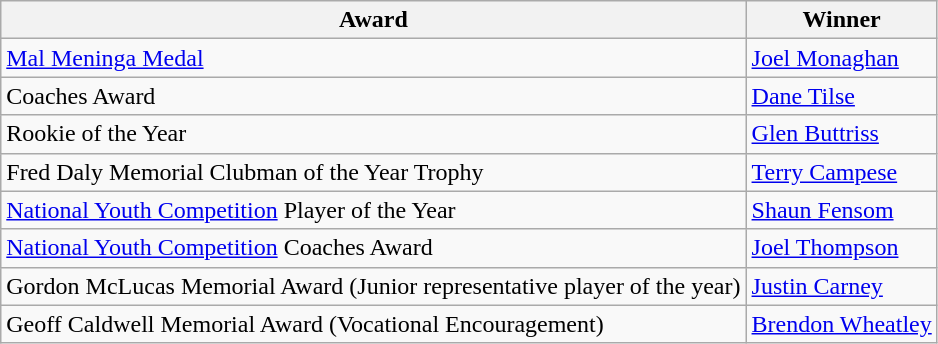<table class="wikitable">
<tr>
<th>Award</th>
<th>Winner</th>
</tr>
<tr>
<td><a href='#'>Mal Meninga Medal</a></td>
<td><a href='#'>Joel Monaghan</a></td>
</tr>
<tr>
<td>Coaches Award</td>
<td><a href='#'>Dane Tilse</a></td>
</tr>
<tr>
<td>Rookie of the Year</td>
<td><a href='#'>Glen Buttriss</a></td>
</tr>
<tr>
<td>Fred Daly Memorial Clubman of the Year Trophy</td>
<td><a href='#'>Terry Campese</a></td>
</tr>
<tr>
<td><a href='#'>National Youth Competition</a> Player of the Year</td>
<td><a href='#'>Shaun Fensom</a></td>
</tr>
<tr>
<td><a href='#'>National Youth Competition</a> Coaches Award</td>
<td><a href='#'>Joel Thompson</a></td>
</tr>
<tr>
<td>Gordon McLucas Memorial Award (Junior representative player of the year)</td>
<td><a href='#'>Justin Carney</a></td>
</tr>
<tr>
<td>Geoff Caldwell Memorial Award (Vocational Encouragement)</td>
<td><a href='#'>Brendon Wheatley</a></td>
</tr>
</table>
